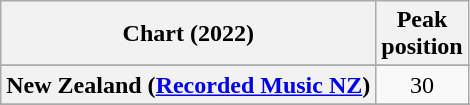<table class="wikitable sortable plainrowheaders" style="text-align:center">
<tr>
<th scope="col">Chart (2022)</th>
<th scope="col">Peak<br>position</th>
</tr>
<tr>
</tr>
<tr>
</tr>
<tr>
</tr>
<tr>
<th scope="row">New Zealand (<a href='#'>Recorded Music NZ</a>)</th>
<td>30</td>
</tr>
<tr>
</tr>
<tr>
</tr>
<tr>
</tr>
</table>
